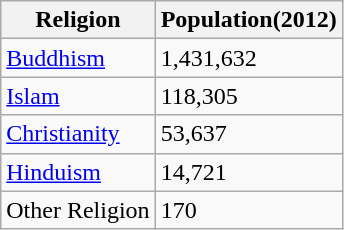<table class="wikitable sortable">
<tr>
<th>Religion</th>
<th>Population(2012)</th>
</tr>
<tr>
<td><a href='#'>Buddhism</a></td>
<td>1,431,632</td>
</tr>
<tr>
<td><a href='#'>Islam</a></td>
<td>118,305</td>
</tr>
<tr>
<td><a href='#'>Christianity</a></td>
<td>53,637</td>
</tr>
<tr>
<td><a href='#'>Hinduism</a></td>
<td>14,721</td>
</tr>
<tr>
<td>Other Religion</td>
<td>170</td>
</tr>
</table>
